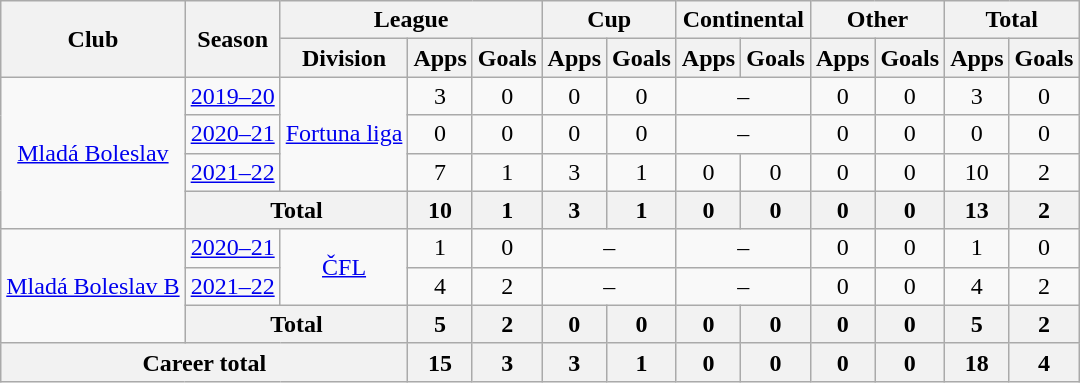<table class="wikitable" style="text-align: center">
<tr>
<th rowspan="2">Club</th>
<th rowspan="2">Season</th>
<th colspan="3">League</th>
<th colspan="2">Cup</th>
<th colspan="2">Continental</th>
<th colspan="2">Other</th>
<th colspan="2">Total</th>
</tr>
<tr>
<th>Division</th>
<th>Apps</th>
<th>Goals</th>
<th>Apps</th>
<th>Goals</th>
<th>Apps</th>
<th>Goals</th>
<th>Apps</th>
<th>Goals</th>
<th>Apps</th>
<th>Goals</th>
</tr>
<tr>
<td rowspan="4"><a href='#'>Mladá Boleslav</a></td>
<td><a href='#'>2019–20</a></td>
<td rowspan="3"><a href='#'>Fortuna liga</a></td>
<td>3</td>
<td>0</td>
<td>0</td>
<td>0</td>
<td colspan="2">–</td>
<td>0</td>
<td>0</td>
<td>3</td>
<td>0</td>
</tr>
<tr>
<td><a href='#'>2020–21</a></td>
<td>0</td>
<td>0</td>
<td>0</td>
<td>0</td>
<td colspan="2">–</td>
<td>0</td>
<td>0</td>
<td>0</td>
<td>0</td>
</tr>
<tr>
<td><a href='#'>2021–22</a></td>
<td>7</td>
<td>1</td>
<td>3</td>
<td>1</td>
<td>0</td>
<td>0</td>
<td>0</td>
<td>0</td>
<td>10</td>
<td>2</td>
</tr>
<tr>
<th colspan="2"><strong>Total</strong></th>
<th>10</th>
<th>1</th>
<th>3</th>
<th>1</th>
<th>0</th>
<th>0</th>
<th>0</th>
<th>0</th>
<th>13</th>
<th>2</th>
</tr>
<tr>
<td rowspan="3"><a href='#'>Mladá Boleslav B</a></td>
<td><a href='#'>2020–21</a></td>
<td rowspan="2"><a href='#'>ČFL</a></td>
<td>1</td>
<td>0</td>
<td colspan="2">–</td>
<td colspan="2">–</td>
<td>0</td>
<td>0</td>
<td>1</td>
<td>0</td>
</tr>
<tr>
<td><a href='#'>2021–22</a></td>
<td>4</td>
<td>2</td>
<td colspan="2">–</td>
<td colspan="2">–</td>
<td>0</td>
<td>0</td>
<td>4</td>
<td>2</td>
</tr>
<tr>
<th colspan="2"><strong>Total</strong></th>
<th>5</th>
<th>2</th>
<th>0</th>
<th>0</th>
<th>0</th>
<th>0</th>
<th>0</th>
<th>0</th>
<th>5</th>
<th>2</th>
</tr>
<tr>
<th colspan="3"><strong>Career total</strong></th>
<th>15</th>
<th>3</th>
<th>3</th>
<th>1</th>
<th>0</th>
<th>0</th>
<th>0</th>
<th>0</th>
<th>18</th>
<th>4</th>
</tr>
</table>
